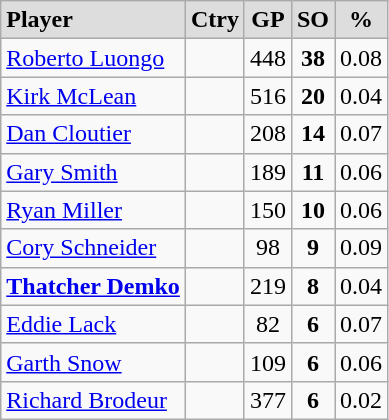<table class="wikitable">
<tr align="center" style="font-weight:bold; background-color:#dddddd;" |>
<td align="left">Player</td>
<td>Ctry</td>
<td>GP</td>
<td>SO</td>
<td>%</td>
</tr>
<tr align="center">
<td align="left"><a href='#'>Roberto Luongo</a></td>
<td></td>
<td>448</td>
<td><strong>38</strong></td>
<td>0.08</td>
</tr>
<tr align="center">
<td align="left"><a href='#'>Kirk McLean</a></td>
<td></td>
<td>516</td>
<td><strong>20</strong></td>
<td>0.04</td>
</tr>
<tr align="center">
<td align="left"><a href='#'>Dan Cloutier</a></td>
<td></td>
<td>208</td>
<td><strong>14</strong></td>
<td>0.07</td>
</tr>
<tr align="center">
<td align="left"><a href='#'>Gary Smith</a></td>
<td></td>
<td>189</td>
<td><strong>11</strong></td>
<td>0.06</td>
</tr>
<tr align="center">
<td align="left"><a href='#'>Ryan Miller</a></td>
<td></td>
<td>150</td>
<td><strong>10</strong></td>
<td>0.06</td>
</tr>
<tr align="center">
<td align="left"><a href='#'>Cory Schneider</a></td>
<td></td>
<td>98</td>
<td><strong>9</strong></td>
<td>0.09</td>
</tr>
<tr align="center">
<td align="left"><strong><a href='#'>Thatcher Demko</a></strong></td>
<td></td>
<td>219</td>
<td><strong>8</strong></td>
<td>0.04</td>
</tr>
<tr align="center">
<td align="left"><a href='#'>Eddie Lack</a></td>
<td></td>
<td>82</td>
<td><strong>6</strong></td>
<td>0.07</td>
</tr>
<tr align="center">
<td align="left"><a href='#'>Garth Snow</a></td>
<td></td>
<td>109</td>
<td><strong>6</strong></td>
<td>0.06</td>
</tr>
<tr align="center">
<td align="left"><a href='#'>Richard Brodeur</a></td>
<td></td>
<td>377</td>
<td><strong>6</strong></td>
<td>0.02</td>
</tr>
</table>
